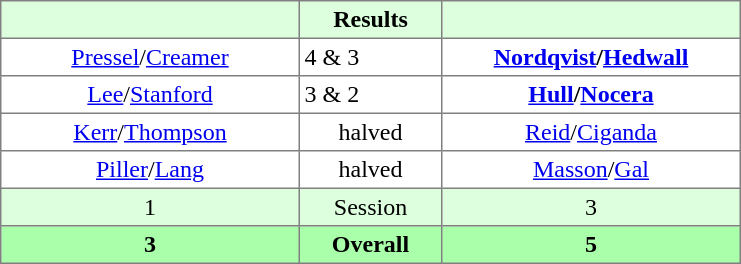<table border="1" cellpadding="3" style="border-collapse:collapse; text-align:center;">
<tr style="background:#dfd;">
<th style="width:12em;"></th>
<th style="width:5.5em;">Results</th>
<th style="width:12em;"></th>
</tr>
<tr>
<td><a href='#'>Pressel</a>/<a href='#'>Creamer</a></td>
<td align=left> 4 & 3</td>
<td><strong><a href='#'>Nordqvist</a>/<a href='#'>Hedwall</a></strong></td>
</tr>
<tr>
<td><a href='#'>Lee</a>/<a href='#'>Stanford</a></td>
<td align=left> 3 & 2</td>
<td><strong><a href='#'>Hull</a>/<a href='#'>Nocera</a></strong></td>
</tr>
<tr>
<td><a href='#'>Kerr</a>/<a href='#'>Thompson</a></td>
<td>halved</td>
<td><a href='#'>Reid</a>/<a href='#'>Ciganda</a></td>
</tr>
<tr>
<td><a href='#'>Piller</a>/<a href='#'>Lang</a></td>
<td>halved</td>
<td><a href='#'>Masson</a>/<a href='#'>Gal</a></td>
</tr>
<tr style="background:#dfd;">
<td>1</td>
<td>Session</td>
<td>3</td>
</tr>
<tr style="background:#afa;">
<th>3</th>
<th>Overall</th>
<th>5</th>
</tr>
</table>
